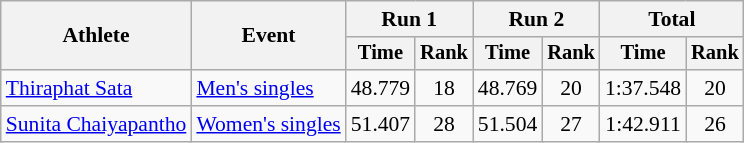<table class="wikitable" style="font-size:90%">
<tr>
<th rowspan="2">Athlete</th>
<th rowspan="2">Event</th>
<th colspan="2">Run 1</th>
<th colspan="2">Run 2</th>
<th colspan="2">Total</th>
</tr>
<tr style="font-size:95%">
<th>Time</th>
<th>Rank</th>
<th>Time</th>
<th>Rank</th>
<th>Time</th>
<th>Rank</th>
</tr>
<tr align=center>
<td align=left><a href='#'>Thiraphat Sata</a></td>
<td align=left><a href='#'>Men's singles</a></td>
<td>48.779</td>
<td>18</td>
<td>48.769</td>
<td>20</td>
<td>1:37.548</td>
<td>20</td>
</tr>
<tr align=center>
<td align=left><a href='#'>Sunita Chaiyapantho</a></td>
<td align=left><a href='#'>Women's singles</a></td>
<td>51.407</td>
<td>28</td>
<td>51.504</td>
<td>27</td>
<td>1:42.911</td>
<td>26</td>
</tr>
</table>
